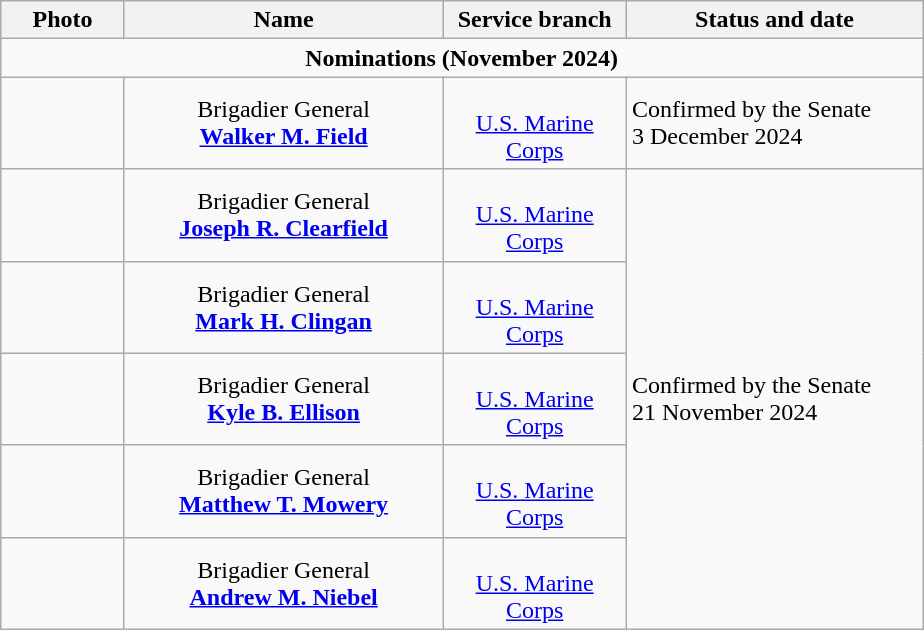<table class="wikitable sortable">
<tr>
<th width="75" class="unsortable" style="text-align:center">Photo</th>
<th width="205" style="text-align:center">Name</th>
<th width="115" class="unsortable" style="text-align:center">Service branch</th>
<th width="190" class="unsortable" style="text-align:center">Status and date</th>
</tr>
<tr>
<td colspan="4" style="text-align:center"><strong>Nominations (November 2024)</strong></td>
</tr>
<tr>
<td></td>
<td data-sort-value="field" style="text-align:center">Brigadier General<br><strong><a href='#'>Walker M. Field</a></strong></td>
<td style="text-align:center"><br><a href='#'>U.S. Marine Corps</a></td>
<td>Confirmed by the Senate<br>3 December 2024</td>
</tr>
<tr>
<td></td>
<td data-sort-value="clearfield" style="text-align:center">Brigadier General<br><strong><a href='#'>Joseph R. Clearfield</a></strong></td>
<td style="text-align:center"><br><a href='#'>U.S. Marine Corps</a></td>
<td rowspan="5">Confirmed by the Senate<br>21 November 2024</td>
</tr>
<tr>
<td></td>
<td data-sort-value="clingan" style="text-align:center">Brigadier General<br><strong><a href='#'>Mark H. Clingan</a></strong></td>
<td style="text-align:center"><br><a href='#'>U.S. Marine Corps</a></td>
</tr>
<tr>
<td></td>
<td data-sort-value="ellison" style="text-align:center">Brigadier General<br><strong><a href='#'>Kyle B. Ellison</a></strong></td>
<td style="text-align:center"><br><a href='#'>U.S. Marine Corps</a></td>
</tr>
<tr>
<td></td>
<td data-sort-value="mowery" style="text-align:center">Brigadier General<br><strong><a href='#'>Matthew T. Mowery</a></strong></td>
<td style="text-align:center"><br><a href='#'>U.S. Marine Corps</a></td>
</tr>
<tr>
<td></td>
<td data-sort-value="niebel" style="text-align:center">Brigadier General<br><strong><a href='#'>Andrew M. Niebel</a></strong></td>
<td style="text-align:center"><br><a href='#'>U.S. Marine Corps</a></td>
</tr>
</table>
